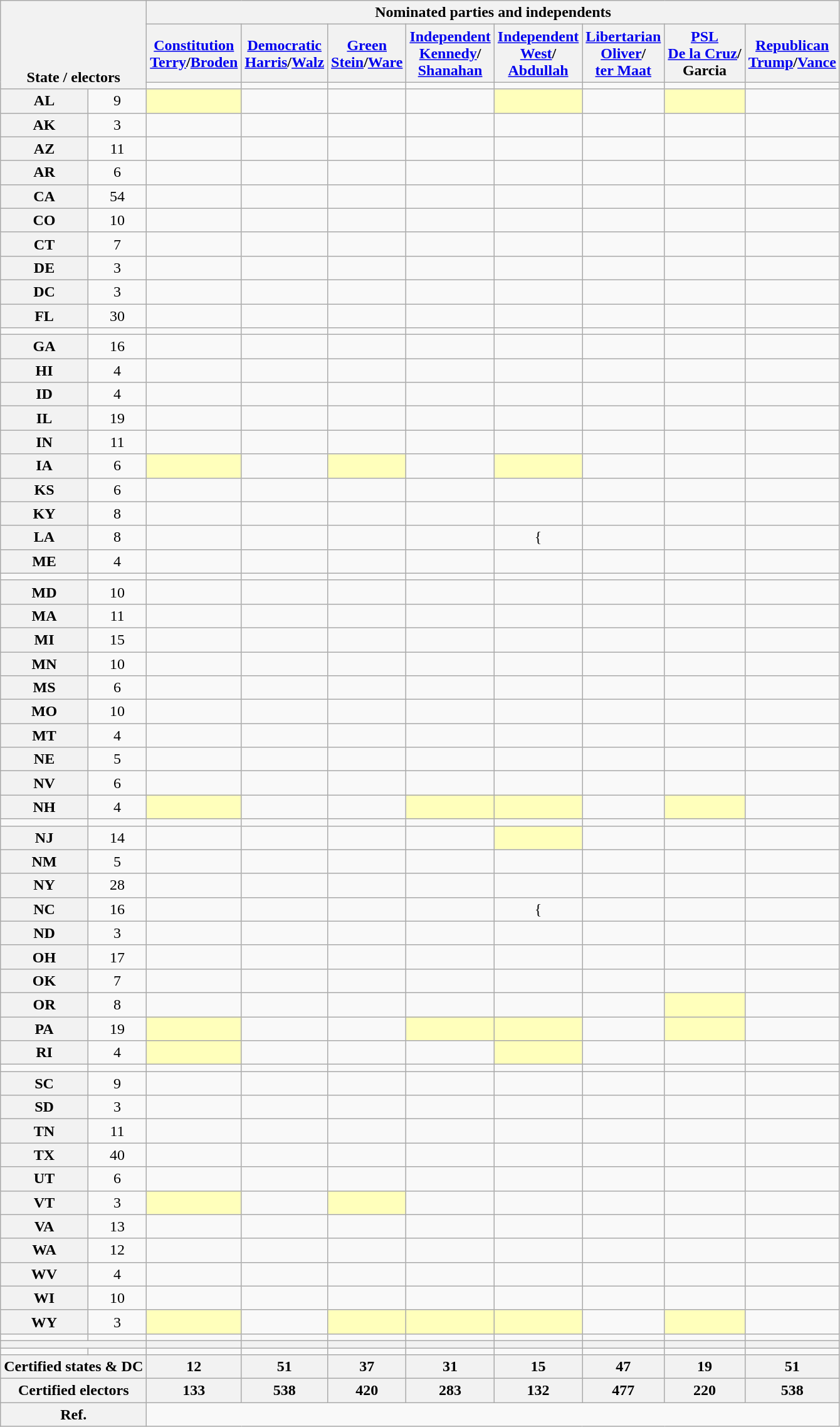<table class="wikitable" style=text-align:center>
<tr style="vertical-align:bottom">
<th rowspan=3 colspan=2>State / electors</th>
<th colspan=8>Nominated parties and independents</th>
</tr>
<tr>
<th><a href='#'>Constitution</a><br><a href='#'>Terry</a>/<a href='#'>Broden</a></th>
<th><a href='#'>Democratic</a> <br><a href='#'>Harris</a>/<a href='#'>Walz</a></th>
<th><a href='#'>Green</a><br><a href='#'>Stein</a>/<a href='#'>Ware</a></th>
<th><a href='#'>Independent</a><br><a href='#'>Kennedy</a>/<br><a href='#'>Shanahan</a></th>
<th><a href='#'>Independent</a><br><a href='#'>West</a>/<br><a href='#'>Abdullah</a></th>
<th><a href='#'>Libertarian</a><br><a href='#'>Oliver</a>/<br><a href='#'>ter Maat</a></th>
<th><a href='#'>PSL</a><br><a href='#'>De la Cruz</a>/<br>Garcia</th>
<th><a href='#'>Republican</a><br><a href='#'>Trump</a>/<a href='#'>Vance</a></th>
</tr>
<tr>
<td></td>
<td></td>
<td></td>
<td></td>
<td></td>
<td></td>
<td></td>
<td></td>
</tr>
<tr>
<th>AL </th>
<td>9</td>
<td colspan="1"  style="text-align:center; background:#FFFFBB;"></td>
<td></td>
<td> </td>
<td></td>
<td colspan="1"  style="text-align:center; background:#FFFFBB;"></td>
<td></td>
<td colspan="1"  style="text-align:center; background:#FFFFBB;"></td>
<td> </td>
</tr>
<tr>
<th>AK </th>
<td>3</td>
<td> </td>
<td> </td>
<td> </td>
<td> </td>
<td> </td>
<td> </td>
<td> </td>
<td> </td>
</tr>
<tr>
<th>AZ </th>
<td>11</td>
<td> </td>
<td> </td>
<td> </td>
<td> </td>
<td></td>
<td> </td>
<td></td>
<td> </td>
</tr>
<tr>
<th>AR </th>
<td>6</td>
<td> </td>
<td> </td>
<td> </td>
<td></td>
<td> </td>
<td> </td>
<td> </td>
<td> </td>
</tr>
<tr>
<th>CA </th>
<td>54</td>
<td> </td>
<td> </td>
<td> </td>
<td> </td>
<td> </td>
<td> </td>
<td> </td>
<td> </td>
</tr>
<tr>
<th>CO </th>
<td>10</td>
<td> </td>
<td> </td>
<td> </td>
<td> </td>
<td></td>
<td></td>
<td>  </td>
<td> </td>
</tr>
<tr>
<th>CT </th>
<td>7</td>
<td> </td>
<td> </td>
<td> </td>
<td> </td>
<td>  </td>
<td> </td>
<td>   </td>
<td></td>
</tr>
<tr>
<th>DE </th>
<td>3</td>
<td> </td>
<td> </td>
<td></td>
<td> </td>
<td> </td>
<td> </td>
<td> </td>
<td> </td>
</tr>
<tr>
<th>DC </th>
<td>3</td>
<td></td>
<td></td>
<td></td>
<td></td>
<td></td>
<td></td>
<td></td>
<td> </td>
</tr>
<tr>
<th>FL </th>
<td>30</td>
<td></td>
<td> </td>
<td> </td>
<td> </td>
<td> </td>
<td> </td>
<td> </td>
<td> </td>
</tr>
<tr>
<td></td>
<td></td>
<td></td>
<td></td>
<td></td>
<td></td>
<td></td>
<td></td>
<td></td>
<td></td>
</tr>
<tr>
<th>GA </th>
<td>16</td>
<td> </td>
<td> </td>
<td> </td>
<td></td>
<td></td>
<td> </td>
<td> </td>
<td> </td>
</tr>
<tr>
<th>HI </th>
<td>4</td>
<td> </td>
<td> </td>
<td> </td>
<td></td>
<td> </td>
<td> </td>
<td></td>
<td> </td>
</tr>
<tr>
<th>ID </th>
<td>4</td>
<td></td>
<td> </td>
<td></td>
<td></td>
<td></td>
<td> </td>
<td></td>
<td> </td>
</tr>
<tr>
<th>IL </th>
<td>19</td>
<td></td>
<td> </td>
<td></td>
<td> </td>
<td> </td>
<td> </td>
<td> </td>
<td> </td>
</tr>
<tr>
<th>IN </th>
<td>11</td>
<td> </td>
<td> </td>
<td> </td>
<td></td>
<td> </td>
<td> </td>
<td></td>
<td> </td>
</tr>
<tr>
<th>IA </th>
<td>6</td>
<td colspan="1"  style="text-align:center; background:#FFFFBB;"></td>
<td> </td>
<td colspan="1"  style="text-align:center; background:#FFFFBB;"></td>
<td></td>
<td colspan="1"  style="text-align:center; background:#FFFFBB;"></td>
<td> </td>
<td></td>
<td> </td>
</tr>
<tr>
<th>KS </th>
<td>6</td>
<td> </td>
<td> </td>
<td> </td>
<td> </td>
<td> </td>
<td> </td>
<td> </td>
<td> </td>
</tr>
<tr>
<th>KY </th>
<td>8</td>
<td> </td>
<td> </td>
<td> </td>
<td> </td>
<td></td>
<td> </td>
<td></td>
<td> </td>
</tr>
<tr>
<th>LA </th>
<td>8</td>
<td> </td>
<td> </td>
<td> </td>
<td> </td>
<td>{ </td>
<td> </td>
<td></td>
<td> </td>
</tr>
<tr>
<th>ME </th>
<td>4</td>
<td></td>
<td> </td>
<td> </td>
<td></td>
<td> </td>
<td> </td>
<td> </td>
<td> </td>
</tr>
<tr>
<td></td>
<td></td>
<td></td>
<td></td>
<td></td>
<td></td>
<td></td>
<td></td>
<td></td>
<td></td>
</tr>
<tr>
<th>MD </th>
<td>10</td>
<td> </td>
<td> </td>
<td>  </td>
<td>  </td>
<td> </td>
<td> </td>
<td></td>
<td> </td>
</tr>
<tr>
<th>MA </th>
<td>11</td>
<td> </td>
<td> </td>
<td> </td>
<td> </td>
<td> </td>
<td> </td>
<td> </td>
<td> </td>
</tr>
<tr>
<th>MI </th>
<td>15</td>
<td> </td>
<td> </td>
<td> </td>
<td></td>
<td></td>
<td> </td>
<td> </td>
<td> </td>
</tr>
<tr>
<th>MN </th>
<td>10</td>
<td> </td>
<td> </td>
<td> </td>
<td> </td>
<td> </td>
<td> </td>
<td>  </td>
<td> </td>
</tr>
<tr>
<th>MS </th>
<td>6</td>
<td> </td>
<td> </td>
<td> </td>
<td> </td>
<td></td>
<td> </td>
<td> </td>
<td> </td>
</tr>
<tr>
<th>MO </th>
<td>10</td>
<td> </td>
<td> </td>
<td> </td>
<td>   </td>
<td> </td>
<td></td>
<td> </td>
<td> </td>
</tr>
<tr>
<th>MT </th>
<td>4</td>
<td> </td>
<td></td>
<td> </td>
<td> </td>
<td> </td>
<td> </td>
<td> </td>
<td> </td>
</tr>
<tr>
<th>NE </th>
<td>5</td>
<td></td>
<td></td>
<td> </td>
<td>  </td>
<td></td>
<td></td>
<td></td>
<td> </td>
</tr>
<tr>
<th>NV </th>
<td>6</td>
<td></td>
<td> </td>
<td></td>
<td> </td>
<td></td>
<td> </td>
<td></td>
<td> </td>
</tr>
<tr>
<th>NH </th>
<td>4</td>
<td colspan="1"  style="text-align:center; background:#FFFFBB;"></td>
<td> </td>
<td> </td>
<td style="text-align:center; background:#FFFFBB;">   </td>
<td colspan="1"  style="text-align:center; background:#FFFFBB;"></td>
<td></td>
<td colspan="1"  style="text-align:center; background:#FFFFBB;"></td>
<td> </td>
</tr>
<tr>
<td></td>
<td></td>
<td></td>
<td></td>
<td></td>
<td></td>
<td></td>
<td></td>
<td></td>
<td></td>
</tr>
<tr>
<th>NJ </th>
<td>14</td>
<td></td>
<td> </td>
<td></td>
<td></td>
<td style="text-align:center; background:#FFFFBB;"> </td>
<td> </td>
<td></td>
<td> </td>
</tr>
<tr>
<th>NM </th>
<td>5</td>
<td></td>
<td> </td>
<td></td>
<td> </td>
<td> </td>
<td></td>
<td></td>
<td> </td>
</tr>
<tr>
<th>NY </th>
<td>28</td>
<td></td>
<td> </td>
<td></td>
<td> </td>
<td> </td>
<td> </td>
<td> </td>
<td> </td>
</tr>
<tr>
<th>NC </th>
<td>16</td>
<td></td>
<td> </td>
<td> </td>
<td></td>
<td>{ </td>
<td> </td>
<td></td>
<td> </td>
</tr>
<tr>
<th>ND </th>
<td>3</td>
<td> </td>
<td> </td>
<td> </td>
<td>  </td>
<td> </td>
<td></td>
<td>   </td>
<td> </td>
</tr>
<tr>
<th>OH </th>
<td>17</td>
<td> </td>
<td> </td>
<td></td>
<td> </td>
<td></td>
<td></td>
<td></td>
<td> </td>
</tr>
<tr>
<th>OK </th>
<td>7</td>
<td> </td>
<td> </td>
<td> </td>
<td>  </td>
<td> </td>
<td> </td>
<td> </td>
<td> </td>
</tr>
<tr>
<th>OR </th>
<td>8</td>
<td></td>
<td> </td>
<td> </td>
<td></td>
<td> </td>
<td></td>
<td colspan="1"  style="text-align:center; background:#FFFFBB;"></td>
<td> </td>
</tr>
<tr>
<th>PA </th>
<td>19</td>
<td colspan="1"  style="text-align:center; background:#FFFFBB;"><br></td>
<td> </td>
<td></td>
<td style="text-align:center; background:#FFFFBB;">   </td>
<td colspan="1"  style="text-align:center; background:#FFFFBB;"></td>
<td></td>
<td style="text-align:center; background:#FFFFBB;"></td>
<td> </td>
</tr>
<tr>
<th>RI </th>
<td>4</td>
<td colspan="1"  style="text-align:center; background:#FFFFBB;"></td>
<td> </td>
<td> </td>
<td> </td>
<td colspan="1"  style="text-align:center; background:#FFFFBB;"></td>
<td> </td>
<td>  </td>
<td> </td>
</tr>
<tr>
<td></td>
<td></td>
<td></td>
<td></td>
<td></td>
<td></td>
<td></td>
<td></td>
<td></td>
<td></td>
</tr>
<tr>
<th>SC </th>
<td>9</td>
<td> </td>
<td> </td>
<td> </td>
<td> </td>
<td> </td>
<td> </td>
<td> </td>
<td> </td>
</tr>
<tr>
<th>SD </th>
<td>3</td>
<td> </td>
<td> </td>
<td></td>
<td> </td>
<td></td>
<td></td>
<td> </td>
<td> </td>
</tr>
<tr>
<th>TN </th>
<td>11</td>
<td> </td>
<td> </td>
<td> </td>
<td></td>
<td> </td>
<td> </td>
<td></td>
<td> </td>
</tr>
<tr>
<th>TX </th>
<td>40</td>
<td> </td>
<td> </td>
<td> </td>
<td> </td>
<td></td>
<td> </td>
<td></td>
<td> </td>
</tr>
<tr>
<th>UT </th>
<td>6</td>
<td> </td>
<td> </td>
<td> </td>
<td>  </td>
<td></td>
<td> </td>
<td></td>
<td> </td>
</tr>
<tr>
<th>VT </th>
<td>3</td>
<td colspan="1"  style="text-align:center; background:#FFFFBB;"></td>
<td> </td>
<td colspan="1"  style="text-align:center; background:#FFFFBB;"></td>
<td> </td>
<td> </td>
<td> </td>
<td> </td>
<td> </td>
</tr>
<tr>
<th>VA </th>
<td>13</td>
<td></td>
<td> </td>
<td> </td>
<td></td>
<td></td>
<td></td>
<td> </td>
<td> </td>
</tr>
<tr>
<th>WA </th>
<td>12</td>
<td> </td>
<td> </td>
<td>  </td>
<td> </td>
<td></td>
<td></td>
<td> </td>
<td> </td>
</tr>
<tr>
<th>WV </th>
<td>4</td>
<td></td>
<td> </td>
<td> </td>
<td> </td>
<td> </td>
<td> </td>
<td> </td>
<td> </td>
</tr>
<tr>
<th>WI </th>
<td>10</td>
<td> </td>
<td> </td>
<td> </td>
<td></td>
<td></td>
<td> </td>
<td></td>
<td> </td>
</tr>
<tr>
<th>WY </th>
<td>3</td>
<td style="text-align:center; background:#FFFFBB;"> </td>
<td> </td>
<td style="text-align:center; background:#FFFFBB;"> </td>
<td style="text-align:center; background:#FFFFBB;">   </td>
<td colspan="1"  style="text-align:center; background:#FFFFBB;"></td>
<td> </td>
<td style="text-align:center; background:#FFFFBB;"></td>
<td> </td>
</tr>
<tr>
<td></td>
<td></td>
<td></td>
<td></td>
<td></td>
<td></td>
<td></td>
<td></td>
<td></td>
<td></td>
</tr>
<tr>
<th colspan=2></th>
<th></th>
<th></th>
<th></th>
<th></th>
<th></th>
<th></th>
<th></th>
<th></th>
</tr>
<tr>
<td></td>
<td></td>
<td></td>
<td></td>
<td></td>
<td></td>
<td></td>
<td></td>
<td></td>
<td></td>
</tr>
<tr>
<th colspan=2>Certified states & DC<br></th>
<th>12<br> </th>
<th>51</th>
<th>37<br> </th>
<th>31<br></th>
<th>15<br> </th>
<th>47<br> </th>
<th>19<br> </th>
<th>51 </th>
</tr>
<tr>
<th colspan=2>Certified electors<br></th>
<th>133<br> </th>
<th>538 </th>
<th>420<br> </th>
<th>283<br></th>
<th>132<br> </th>
<th>477<br> </th>
<th>220<br> </th>
<th>538 </th>
</tr>
<tr>
<th colspan=2>Ref.</th>
<td style="text-align:center" colspan=13></td>
</tr>
</table>
